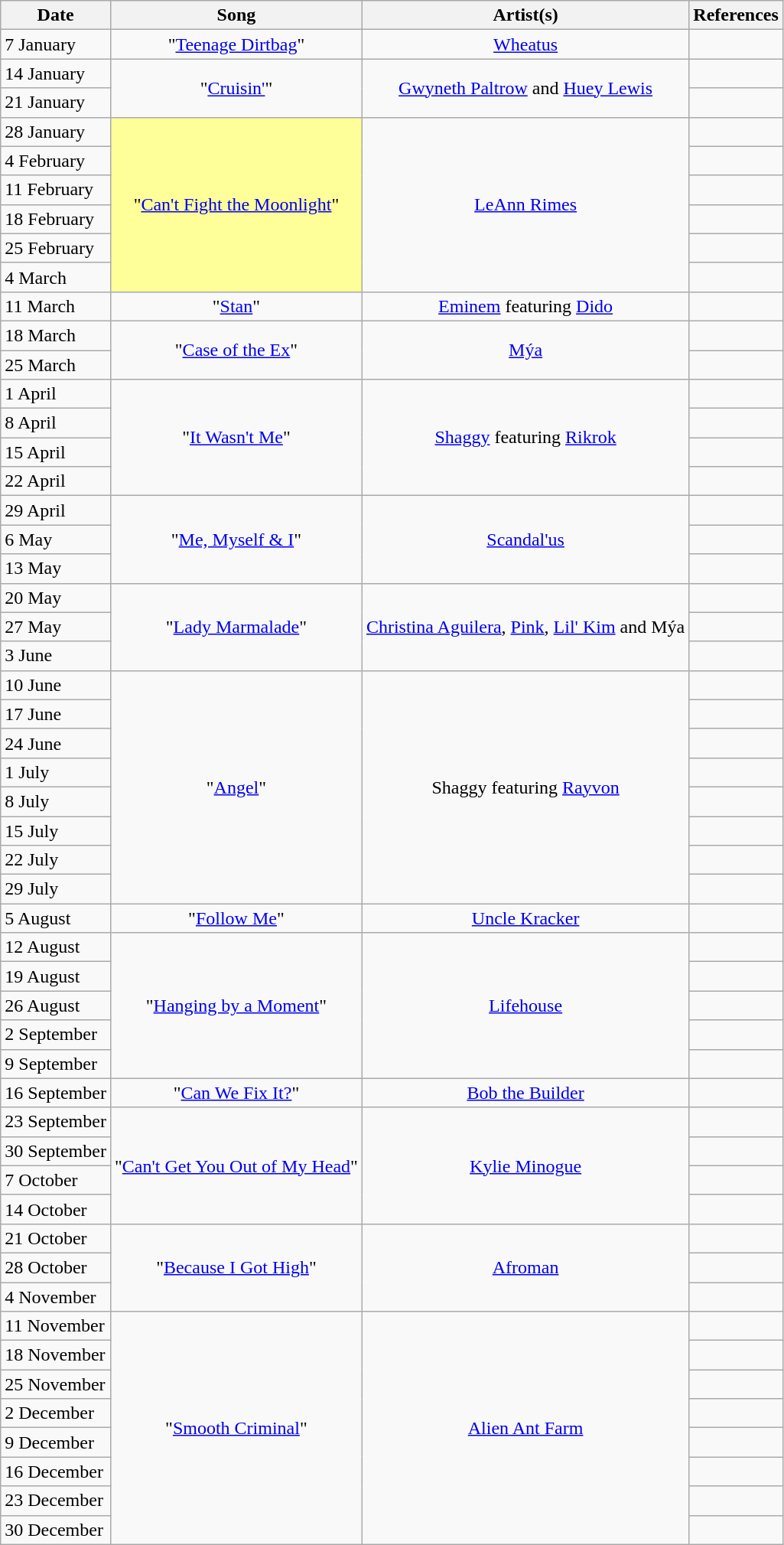<table class="wikitable">
<tr>
<th align="left">Date</th>
<th align="center">Song</th>
<th align="center">Artist(s)</th>
<th align="center">References</th>
</tr>
<tr>
<td align="left">7 January</td>
<td align="center">"<a href='#'>Teenage Dirtbag</a>"</td>
<td align="center"><a href='#'>Wheatus</a></td>
<td align="center"></td>
</tr>
<tr>
<td align="left">14 January</td>
<td align="center" rowspan="2">"<a href='#'>Cruisin'</a>"</td>
<td align="center" rowspan="2"><a href='#'>Gwyneth Paltrow</a> and <a href='#'>Huey Lewis</a></td>
<td align="center"></td>
</tr>
<tr>
<td align="left">21 January</td>
<td align="center"></td>
</tr>
<tr>
<td align="left">28 January</td>
<td bgcolor=#FFFF99 align="center" rowspan="6">"<a href='#'>Can't Fight the Moonlight</a>"</td>
<td align="center" rowspan="6"><a href='#'>LeAnn Rimes</a></td>
<td align="center"></td>
</tr>
<tr>
<td align="left">4 February</td>
<td align="center"></td>
</tr>
<tr>
<td align="left">11 February</td>
<td align="center"></td>
</tr>
<tr>
<td align="left">18 February</td>
<td align="center"></td>
</tr>
<tr>
<td align="left">25 February</td>
<td align="center"></td>
</tr>
<tr>
<td align="left">4 March</td>
<td align="center"></td>
</tr>
<tr>
<td align="left">11 March</td>
<td align="center">"<a href='#'>Stan</a>"</td>
<td align="center"><a href='#'>Eminem</a> featuring <a href='#'>Dido</a></td>
<td align="center"></td>
</tr>
<tr>
<td align="left">18 March</td>
<td align="center" rowspan="2">"<a href='#'>Case of the Ex</a>"</td>
<td align="center" rowspan="2"><a href='#'>Mýa</a></td>
<td align="center"></td>
</tr>
<tr>
<td align="left">25 March</td>
<td align="center"></td>
</tr>
<tr>
<td align="left">1 April</td>
<td align="center" rowspan="4">"<a href='#'>It Wasn't Me</a>"</td>
<td align="center" rowspan="4"><a href='#'>Shaggy</a> featuring <a href='#'>Rikrok</a></td>
<td align="center"></td>
</tr>
<tr>
<td align="left">8 April</td>
<td align="center"></td>
</tr>
<tr>
<td align="left">15 April</td>
<td align="center"></td>
</tr>
<tr>
<td align="left">22 April</td>
<td align="center"></td>
</tr>
<tr>
<td align="left">29 April</td>
<td align="center" rowspan="3">"<a href='#'>Me, Myself & I</a>"</td>
<td align="center" rowspan="3"><a href='#'>Scandal'us</a></td>
<td align="center"></td>
</tr>
<tr>
<td align="left">6 May</td>
<td align="center"></td>
</tr>
<tr>
<td align="left">13 May</td>
<td align="center"></td>
</tr>
<tr>
<td align="left">20 May</td>
<td align="center" rowspan="3">"<a href='#'>Lady Marmalade</a>"</td>
<td align="center" rowspan="3"><a href='#'>Christina Aguilera</a>, <a href='#'>Pink</a>, <a href='#'>Lil' Kim</a> and Mýa</td>
<td align="center"></td>
</tr>
<tr>
<td align="left">27 May</td>
<td align="center"></td>
</tr>
<tr>
<td align="left">3 June</td>
<td align="center"></td>
</tr>
<tr>
<td align="left">10 June</td>
<td align="center" rowspan="8">"<a href='#'>Angel</a>"</td>
<td align="center" rowspan="8">Shaggy featuring <a href='#'>Rayvon</a></td>
<td align="center"></td>
</tr>
<tr>
<td align="let">17 June</td>
<td align="center"></td>
</tr>
<tr>
<td align="left">24 June</td>
<td align="center"></td>
</tr>
<tr>
<td align="left">1 July</td>
<td align="center"></td>
</tr>
<tr>
<td align="left">8 July</td>
<td align="center"></td>
</tr>
<tr>
<td align="left">15 July</td>
<td align="center"></td>
</tr>
<tr>
<td align="left">22 July</td>
<td align="center"></td>
</tr>
<tr>
<td align="left">29 July</td>
<td align="center"></td>
</tr>
<tr>
<td align="left">5 August</td>
<td align="center">"<a href='#'>Follow Me</a>"</td>
<td align="center"><a href='#'>Uncle Kracker</a></td>
<td align="center"></td>
</tr>
<tr>
<td align="left">12 August</td>
<td align="center" rowspan="5">"<a href='#'>Hanging by a Moment</a>"</td>
<td align="center" rowspan="5"><a href='#'>Lifehouse</a></td>
<td align="center"></td>
</tr>
<tr>
<td align="left">19 August</td>
<td align="center"></td>
</tr>
<tr>
<td align="left">26 August</td>
<td align="center"></td>
</tr>
<tr>
<td align="left">2 September</td>
<td align="center"></td>
</tr>
<tr>
<td align="left">9 September</td>
<td align="center"></td>
</tr>
<tr>
<td align="left">16 September</td>
<td align="center">"<a href='#'>Can We Fix It?</a>"</td>
<td align="center"><a href='#'>Bob the Builder</a></td>
<td align="center"></td>
</tr>
<tr>
<td align="left">23 September</td>
<td align="center" rowspan="4">"<a href='#'>Can't Get You Out of My Head</a>"</td>
<td align="center" rowspan="4"><a href='#'>Kylie Minogue</a></td>
<td align="center"></td>
</tr>
<tr>
<td align="left">30 September</td>
<td align="center"></td>
</tr>
<tr>
<td align="left">7 October</td>
<td align="center"></td>
</tr>
<tr>
<td align="left">14 October</td>
<td align="center"></td>
</tr>
<tr>
<td align="left">21 October</td>
<td align="center" rowspan="3">"<a href='#'>Because I Got High</a>"</td>
<td align="center" rowspan="3"><a href='#'>Afroman</a></td>
<td align="center"></td>
</tr>
<tr>
<td align="left">28 October</td>
<td align="center"></td>
</tr>
<tr>
<td align="left">4 November</td>
<td align="center"></td>
</tr>
<tr>
<td align="left">11 November</td>
<td align="center" rowspan="8">"<a href='#'>Smooth Criminal</a>"</td>
<td align="center" rowspan="8"><a href='#'>Alien Ant Farm</a></td>
<td align="center"></td>
</tr>
<tr>
<td align="left">18 November</td>
<td align="center"></td>
</tr>
<tr>
<td align="left">25 November</td>
<td align="center"></td>
</tr>
<tr>
<td align="left">2 December</td>
<td align="center"></td>
</tr>
<tr>
<td align="left">9 December</td>
<td align="center"></td>
</tr>
<tr>
<td align="left">16 December</td>
<td align="center"></td>
</tr>
<tr>
<td align="left">23 December</td>
<td align="center"></td>
</tr>
<tr>
<td align="left">30 December</td>
<td align="center"></td>
</tr>
</table>
